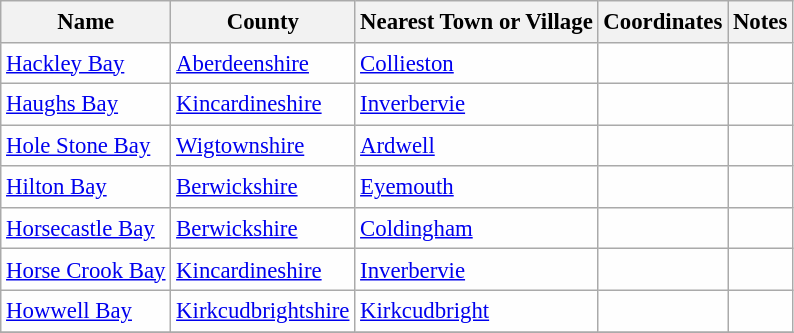<table class="wikitable sortable" style="table-layout:fixed;background-color:#FEFEFE;font-size:95%;padding:0.30em;line-height:1.35em;">
<tr>
<th scope="col">Name</th>
<th scope="col">County</th>
<th scope="col">Nearest Town or Village</th>
<th scope="col">Coordinates</th>
<th scope="col">Notes</th>
</tr>
<tr>
<td><a href='#'>Hackley Bay</a></td>
<td><a href='#'>Aberdeenshire</a></td>
<td><a href='#'>Collieston</a></td>
<td></td>
<td></td>
</tr>
<tr>
<td><a href='#'>Haughs Bay</a></td>
<td><a href='#'>Kincardineshire</a></td>
<td><a href='#'>Inverbervie</a></td>
<td></td>
<td></td>
</tr>
<tr>
<td><a href='#'>Hole Stone Bay</a></td>
<td><a href='#'>Wigtownshire</a></td>
<td><a href='#'>Ardwell</a></td>
<td></td>
<td></td>
</tr>
<tr>
<td><a href='#'>Hilton Bay</a></td>
<td><a href='#'>Berwickshire</a></td>
<td><a href='#'>Eyemouth</a></td>
<td></td>
<td></td>
</tr>
<tr>
<td><a href='#'>Horsecastle Bay</a></td>
<td><a href='#'>Berwickshire</a></td>
<td><a href='#'>Coldingham</a></td>
<td></td>
<td></td>
</tr>
<tr>
<td><a href='#'>Horse Crook Bay</a></td>
<td><a href='#'>Kincardineshire</a></td>
<td><a href='#'>Inverbervie</a></td>
<td></td>
<td></td>
</tr>
<tr>
<td><a href='#'>Howwell Bay</a></td>
<td><a href='#'>Kirkcudbrightshire</a></td>
<td><a href='#'>Kirkcudbright</a></td>
<td></td>
<td></td>
</tr>
<tr>
</tr>
</table>
